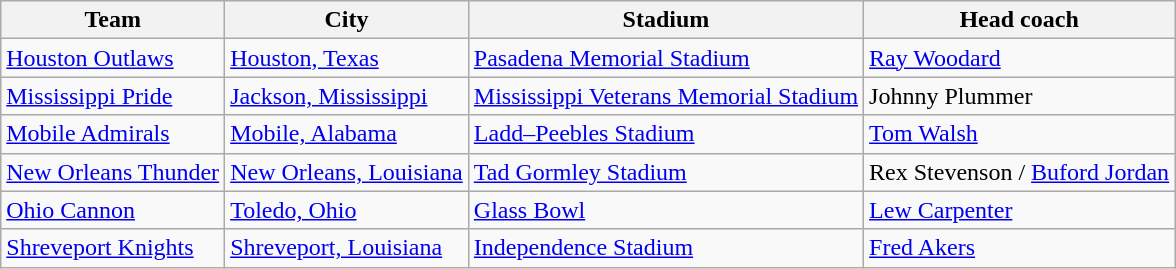<table class="wikitable">
<tr>
<th>Team</th>
<th>City</th>
<th>Stadium</th>
<th>Head coach</th>
</tr>
<tr>
<td><a href='#'>Houston Outlaws</a></td>
<td><a href='#'>Houston, Texas</a></td>
<td><a href='#'>Pasadena Memorial Stadium</a></td>
<td><a href='#'>Ray Woodard</a></td>
</tr>
<tr>
<td><a href='#'>Mississippi Pride</a></td>
<td><a href='#'>Jackson, Mississippi</a></td>
<td><a href='#'>Mississippi Veterans Memorial Stadium</a></td>
<td>Johnny Plummer</td>
</tr>
<tr>
<td><a href='#'>Mobile Admirals</a></td>
<td><a href='#'>Mobile, Alabama</a></td>
<td><a href='#'>Ladd–Peebles Stadium</a></td>
<td><a href='#'>Tom Walsh</a></td>
</tr>
<tr>
<td><a href='#'>New Orleans Thunder</a></td>
<td><a href='#'>New Orleans, Louisiana</a></td>
<td><a href='#'>Tad Gormley Stadium</a></td>
<td>Rex Stevenson / <a href='#'>Buford Jordan</a></td>
</tr>
<tr>
<td><a href='#'>Ohio Cannon</a></td>
<td><a href='#'>Toledo, Ohio</a></td>
<td><a href='#'>Glass Bowl</a></td>
<td><a href='#'>Lew Carpenter</a></td>
</tr>
<tr>
<td><a href='#'>Shreveport Knights</a></td>
<td><a href='#'>Shreveport, Louisiana</a></td>
<td><a href='#'>Independence Stadium</a></td>
<td><a href='#'>Fred Akers</a></td>
</tr>
</table>
